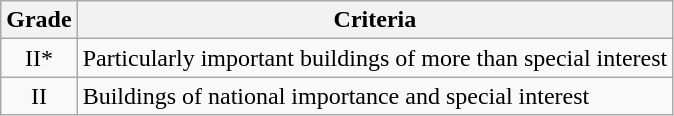<table class="wikitable">
<tr>
<th>Grade</th>
<th>Criteria</th>
</tr>
<tr>
<td align="center" >II*</td>
<td>Particularly important buildings of more than special interest</td>
</tr>
<tr>
<td align="center" >II</td>
<td>Buildings of national importance and special interest</td>
</tr>
</table>
